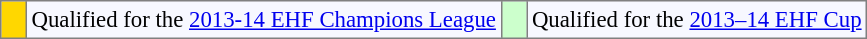<table bgcolor="#f7f8ff" cellpadding="3" cellspacing="0" border="1" style="font-size: 95%; border: gray solid 1px; border-collapse: collapse;text-align:center;">
<tr>
<td width=10px bgcolor="gold"></td>
<td>Qualified for the <a href='#'>2013-14 EHF Champions League</a></td>
<td width=10px bgcolor=#ccffcc></td>
<td>Qualified for the <a href='#'>2013–14 EHF Cup</a></td>
</tr>
</table>
